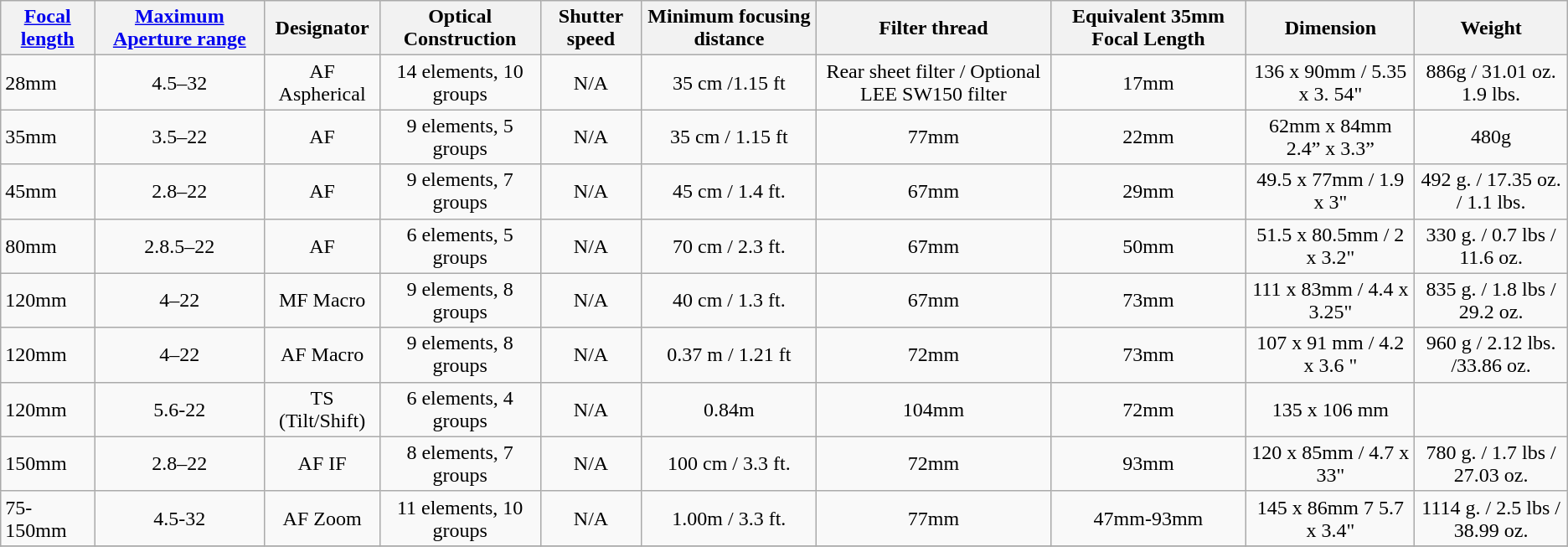<table class="wikitable sortable" style="text-align:center">
<tr>
<th><a href='#'>Focal length</a></th>
<th><a href='#'>Maximum Aperture range</a></th>
<th>Designator</th>
<th>Optical Construction</th>
<th>Shutter speed</th>
<th>Minimum focusing distance</th>
<th>Filter thread</th>
<th>Equivalent 35mm Focal Length</th>
<th>Dimension</th>
<th>Weight</th>
</tr>
<tr>
<td style="text-align:left;">28mm</td>
<td>4.5–32</td>
<td>AF Aspherical</td>
<td>14 elements, 10 groups</td>
<td>N/A</td>
<td>35 cm /1.15 ft</td>
<td>Rear sheet filter / Optional LEE SW150 filter</td>
<td>17mm</td>
<td>136 x 90mm / 5.35 x 3. 54"</td>
<td>886g / 31.01 oz. 1.9 lbs.</td>
</tr>
<tr>
<td style="text-align:left;">35mm</td>
<td>3.5–22</td>
<td>AF</td>
<td>9 elements, 5 groups</td>
<td>N/A</td>
<td>35 cm / 1.15 ft</td>
<td>77mm</td>
<td>22mm</td>
<td>62mm x 84mm 2.4” x 3.3”</td>
<td>480g</td>
</tr>
<tr>
<td style="text-align:left;">45mm</td>
<td>2.8–22</td>
<td>AF</td>
<td>9 elements, 7 groups</td>
<td>N/A</td>
<td>45 cm / 1.4 ft.</td>
<td>67mm</td>
<td>29mm</td>
<td>49.5 x 77mm / 1.9 x 3"</td>
<td>492 g. / 17.35 oz. / 1.1 lbs.</td>
</tr>
<tr>
<td style="text-align:left;">80mm</td>
<td>2.8.5–22</td>
<td>AF</td>
<td>6 elements, 5 groups</td>
<td>N/A</td>
<td>70 cm / 2.3 ft.</td>
<td>67mm</td>
<td>50mm</td>
<td>51.5 x 80.5mm / 2 x 3.2"</td>
<td>330 g. / 0.7 lbs / 11.6 oz.</td>
</tr>
<tr>
<td style="text-align:left;">120mm</td>
<td>4–22</td>
<td>MF Macro</td>
<td>9 elements, 8 groups</td>
<td>N/A</td>
<td>40 cm / 1.3 ft.</td>
<td>67mm</td>
<td>73mm</td>
<td>111 x 83mm / 4.4 x 3.25"</td>
<td>835 g. / 1.8 lbs / 29.2 oz.</td>
</tr>
<tr>
<td style="text-align:left;">120mm</td>
<td>4–22</td>
<td>AF Macro</td>
<td>9 elements, 8 groups</td>
<td>N/A</td>
<td>0.37 m / 1.21 ft</td>
<td>72mm</td>
<td>73mm</td>
<td>107 x 91 mm / 4.2 x 3.6 "</td>
<td>960 g / 2.12 lbs.  /33.86 oz.</td>
</tr>
<tr>
<td style="text-align:left;">120mm</td>
<td>5.6-22</td>
<td>TS (Tilt/Shift)</td>
<td>6 elements, 4 groups</td>
<td>N/A</td>
<td>0.84m</td>
<td>104mm</td>
<td>72mm</td>
<td>135 x 106 mm</td>
<td></td>
</tr>
<tr>
<td style="text-align:left;">150mm</td>
<td>2.8–22</td>
<td>AF IF</td>
<td>8 elements, 7 groups</td>
<td>N/A</td>
<td>100 cm / 3.3 ft.</td>
<td>72mm</td>
<td>93mm</td>
<td>120 x 85mm / 4.7 x 33"</td>
<td>780 g. / 1.7 lbs / 27.03 oz.</td>
</tr>
<tr>
<td style="text-align:left;">75-150mm</td>
<td>4.5-32</td>
<td>AF Zoom</td>
<td>11 elements, 10 groups</td>
<td>N/A</td>
<td>1.00m / 3.3 ft.</td>
<td>77mm</td>
<td>47mm-93mm</td>
<td>145 x 86mm 7 5.7 x 3.4"</td>
<td>1114 g. / 2.5 lbs / 38.99 oz.</td>
</tr>
<tr>
</tr>
</table>
